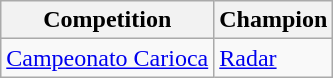<table class="wikitable">
<tr>
<th>Competition</th>
<th>Champion</th>
</tr>
<tr>
<td><a href='#'>Campeonato Carioca</a></td>
<td><a href='#'>Radar</a></td>
</tr>
</table>
